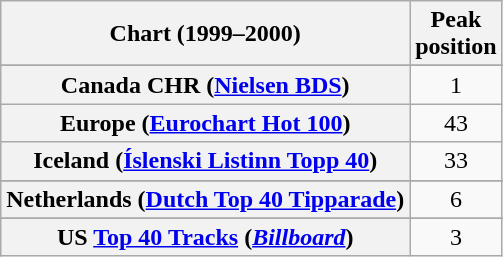<table class="wikitable sortable plainrowheaders" style="text-align:center">
<tr>
<th>Chart (1999–2000)</th>
<th>Peak<br>position</th>
</tr>
<tr>
</tr>
<tr>
</tr>
<tr>
</tr>
<tr>
<th scope="row">Canada CHR (<a href='#'>Nielsen BDS</a>)</th>
<td>1</td>
</tr>
<tr>
<th scope="row">Europe (<a href='#'>Eurochart Hot 100</a>)</th>
<td>43</td>
</tr>
<tr>
<th scope="row">Iceland (<a href='#'>Íslenski Listinn Topp 40</a>)</th>
<td>33</td>
</tr>
<tr>
</tr>
<tr>
<th scope="row">Netherlands (<a href='#'>Dutch Top 40 Tipparade</a>)</th>
<td>6</td>
</tr>
<tr>
</tr>
<tr>
</tr>
<tr>
</tr>
<tr>
</tr>
<tr>
</tr>
<tr>
</tr>
<tr>
</tr>
<tr>
</tr>
<tr>
</tr>
<tr>
<th scope="row">US <a href='#'>Top 40 Tracks</a> (<em><a href='#'>Billboard</a></em>)</th>
<td>3</td>
</tr>
</table>
